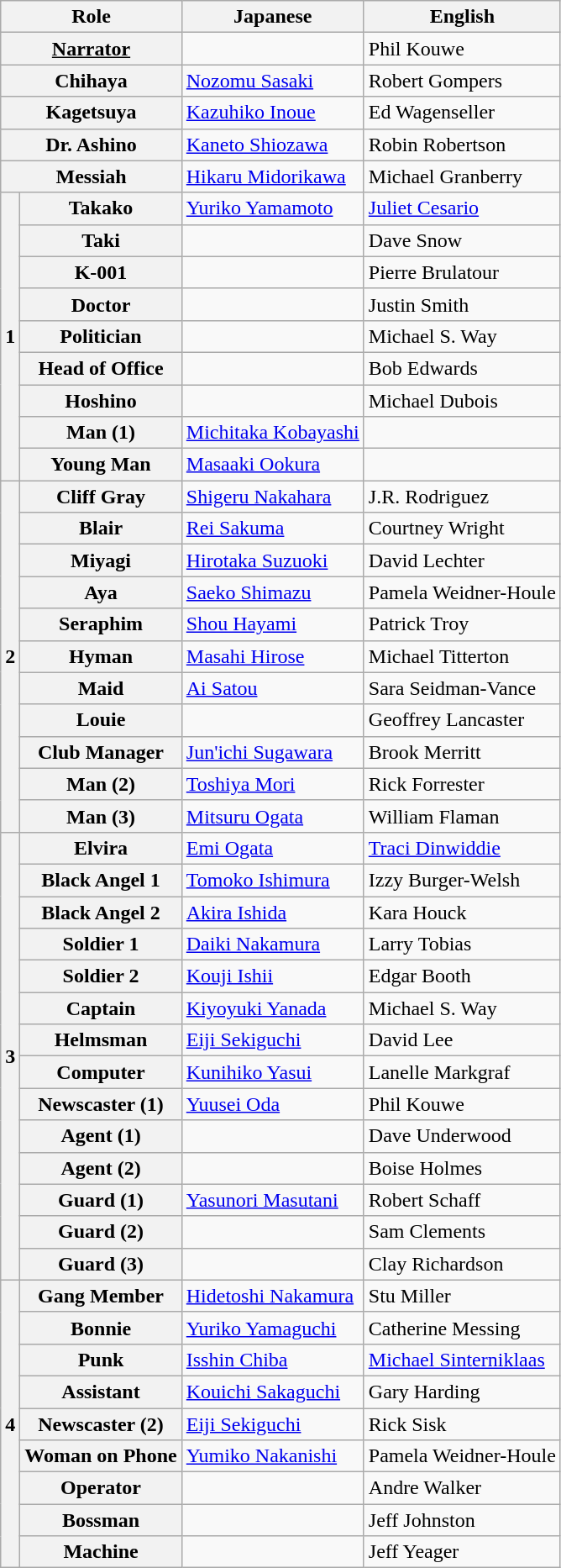<table class="wikitable mw-collapsible">
<tr>
<th colspan="2">Role</th>
<th>Japanese</th>
<th>English</th>
</tr>
<tr>
<th colspan="2"><u>Narrator</u></th>
<td></td>
<td>Phil Kouwe</td>
</tr>
<tr>
<th colspan="2">Chihaya</th>
<td><a href='#'>Nozomu Sasaki</a></td>
<td>Robert Gompers</td>
</tr>
<tr>
<th colspan="2">Kagetsuya</th>
<td><a href='#'>Kazuhiko Inoue</a></td>
<td>Ed Wagenseller</td>
</tr>
<tr>
<th colspan="2">Dr. Ashino</th>
<td><a href='#'>Kaneto Shiozawa</a></td>
<td>Robin Robertson</td>
</tr>
<tr>
<th colspan="2">Messiah</th>
<td><a href='#'>Hikaru Midorikawa</a></td>
<td>Michael Granberry</td>
</tr>
<tr>
<th rowspan="9">1</th>
<th>Takako</th>
<td><a href='#'>Yuriko Yamamoto</a></td>
<td><a href='#'>Juliet Cesario</a></td>
</tr>
<tr>
<th>Taki</th>
<td></td>
<td>Dave Snow</td>
</tr>
<tr>
<th>K-001</th>
<td></td>
<td>Pierre Brulatour</td>
</tr>
<tr>
<th>Doctor</th>
<td></td>
<td>Justin Smith</td>
</tr>
<tr>
<th>Politician</th>
<td></td>
<td>Michael S. Way</td>
</tr>
<tr>
<th>Head of Office</th>
<td></td>
<td>Bob Edwards</td>
</tr>
<tr>
<th>Hoshino</th>
<td></td>
<td>Michael Dubois</td>
</tr>
<tr>
<th>Man (1)</th>
<td><a href='#'>Michitaka Kobayashi</a></td>
<td></td>
</tr>
<tr>
<th>Young Man</th>
<td><a href='#'>Masaaki Ookura</a></td>
<td></td>
</tr>
<tr>
<th rowspan="11">2</th>
<th>Cliff Gray</th>
<td><a href='#'>Shigeru Nakahara</a></td>
<td>J.R. Rodriguez</td>
</tr>
<tr>
<th>Blair</th>
<td><a href='#'>Rei Sakuma</a></td>
<td>Courtney Wright</td>
</tr>
<tr>
<th>Miyagi</th>
<td><a href='#'>Hirotaka Suzuoki</a></td>
<td>David Lechter</td>
</tr>
<tr>
<th>Aya</th>
<td><a href='#'>Saeko Shimazu</a></td>
<td>Pamela Weidner-Houle</td>
</tr>
<tr>
<th>Seraphim</th>
<td><a href='#'>Shou Hayami</a></td>
<td>Patrick Troy</td>
</tr>
<tr>
<th>Hyman</th>
<td><a href='#'>Masahi Hirose</a></td>
<td>Michael Titterton</td>
</tr>
<tr>
<th>Maid</th>
<td><a href='#'>Ai Satou</a></td>
<td>Sara Seidman-Vance</td>
</tr>
<tr>
<th>Louie</th>
<td></td>
<td>Geoffrey Lancaster</td>
</tr>
<tr>
<th>Club Manager</th>
<td><a href='#'>Jun'ichi Sugawara</a></td>
<td>Brook Merritt</td>
</tr>
<tr>
<th>Man (2)</th>
<td><a href='#'>Toshiya Mori</a></td>
<td>Rick Forrester</td>
</tr>
<tr>
<th>Man (3)</th>
<td><a href='#'>Mitsuru Ogata</a></td>
<td>William Flaman</td>
</tr>
<tr>
<th rowspan="14">3</th>
<th>Elvira</th>
<td><a href='#'>Emi Ogata</a></td>
<td><a href='#'>Traci Dinwiddie</a></td>
</tr>
<tr>
<th>Black Angel 1</th>
<td><a href='#'>Tomoko Ishimura</a></td>
<td>Izzy Burger-Welsh</td>
</tr>
<tr>
<th>Black Angel 2</th>
<td><a href='#'>Akira Ishida</a></td>
<td>Kara Houck</td>
</tr>
<tr>
<th>Soldier 1</th>
<td><a href='#'>Daiki Nakamura</a></td>
<td>Larry Tobias</td>
</tr>
<tr>
<th>Soldier 2</th>
<td><a href='#'>Kouji Ishii</a></td>
<td>Edgar Booth</td>
</tr>
<tr>
<th>Captain</th>
<td><a href='#'>Kiyoyuki Yanada</a></td>
<td>Michael S. Way</td>
</tr>
<tr>
<th>Helmsman</th>
<td><a href='#'>Eiji Sekiguchi</a></td>
<td>David Lee</td>
</tr>
<tr>
<th>Computer</th>
<td><a href='#'>Kunihiko Yasui</a></td>
<td>Lanelle Markgraf</td>
</tr>
<tr>
<th>Newscaster (1)</th>
<td><a href='#'>Yuusei Oda</a></td>
<td>Phil Kouwe</td>
</tr>
<tr>
<th>Agent (1)</th>
<td></td>
<td>Dave Underwood</td>
</tr>
<tr>
<th>Agent (2)</th>
<td></td>
<td>Boise Holmes</td>
</tr>
<tr>
<th>Guard (1)</th>
<td><a href='#'>Yasunori Masutani</a></td>
<td>Robert Schaff</td>
</tr>
<tr>
<th>Guard (2)</th>
<td></td>
<td>Sam Clements</td>
</tr>
<tr>
<th>Guard (3)</th>
<td></td>
<td>Clay Richardson</td>
</tr>
<tr>
<th rowspan="9">4</th>
<th>Gang Member</th>
<td><a href='#'>Hidetoshi Nakamura</a></td>
<td>Stu Miller</td>
</tr>
<tr>
<th>Bonnie</th>
<td><a href='#'>Yuriko Yamaguchi</a></td>
<td>Catherine Messing</td>
</tr>
<tr>
<th>Punk</th>
<td><a href='#'>Isshin Chiba</a></td>
<td><a href='#'>Michael Sinterniklaas</a></td>
</tr>
<tr>
<th>Assistant</th>
<td><a href='#'>Kouichi Sakaguchi</a></td>
<td>Gary Harding</td>
</tr>
<tr>
<th>Newscaster (2)</th>
<td><a href='#'>Eiji Sekiguchi</a></td>
<td>Rick Sisk</td>
</tr>
<tr>
<th>Woman on Phone</th>
<td><a href='#'>Yumiko Nakanishi</a></td>
<td>Pamela Weidner-Houle</td>
</tr>
<tr>
<th>Operator</th>
<td></td>
<td>Andre Walker</td>
</tr>
<tr>
<th>Bossman</th>
<td></td>
<td>Jeff Johnston</td>
</tr>
<tr>
<th>Machine</th>
<td></td>
<td>Jeff Yeager</td>
</tr>
</table>
